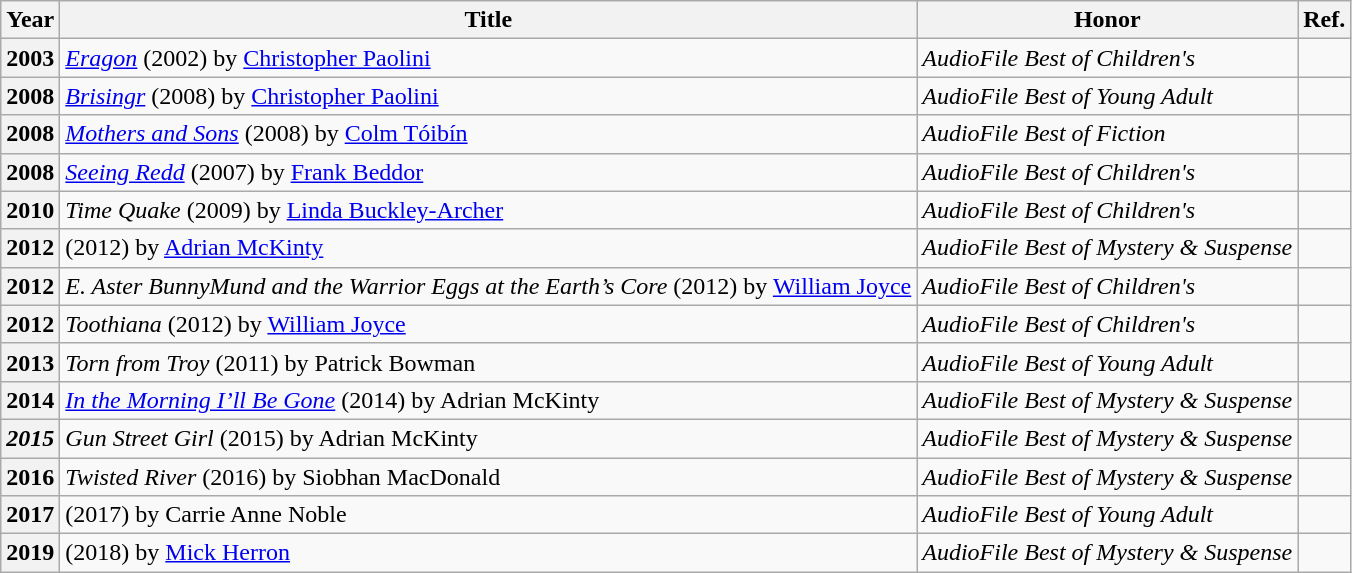<table class="wikitable sortable mw-collapsible">
<tr>
<th>Year</th>
<th>Title</th>
<th>Honor</th>
<th>Ref.</th>
</tr>
<tr>
<th>2003</th>
<td><em><a href='#'>Eragon</a></em> (2002) by <a href='#'>Christopher Paolini</a></td>
<td><em>AudioFile Best of Children's</em></td>
<td></td>
</tr>
<tr>
<th>2008</th>
<td><em><a href='#'>Brisingr</a></em> (2008) by <a href='#'>Christopher Paolini</a></td>
<td><em>AudioFile Best of Young Adult</em></td>
<td></td>
</tr>
<tr>
<th>2008</th>
<td><em><a href='#'>Mothers and Sons</a></em> (2008) by <a href='#'>Colm Tóibín</a></td>
<td><em>AudioFile Best of Fiction</em></td>
<td></td>
</tr>
<tr>
<th>2008</th>
<td><em><a href='#'>Seeing Redd</a></em> (2007) by <a href='#'>Frank Beddor</a></td>
<td><em>AudioFile Best of Children's</em></td>
<td></td>
</tr>
<tr>
<th>2010</th>
<td><em>Time Quake</em> (2009) by <a href='#'>Linda Buckley-Archer</a></td>
<td><em>AudioFile Best of Children's</em></td>
<td></td>
</tr>
<tr>
<th>2012</th>
<td><em></em> (2012) by <a href='#'>Adrian McKinty</a></td>
<td><em>AudioFile Best of Mystery & Suspense</em></td>
<td></td>
</tr>
<tr>
<th>2012</th>
<td><em>E. Aster BunnyMund and the Warrior Eggs at the Earth’s Core</em> (2012) by <a href='#'>William Joyce</a></td>
<td><em>AudioFile Best of Children's</em></td>
<td></td>
</tr>
<tr>
<th>2012</th>
<td><em>Toothiana</em> (2012) by <a href='#'>William Joyce</a></td>
<td><em>AudioFile Best of Children's</em></td>
<td></td>
</tr>
<tr>
<th>2013</th>
<td><em>Torn from Troy</em> (2011) by Patrick Bowman</td>
<td><em>AudioFile Best of Young Adult</em></td>
<td></td>
</tr>
<tr>
<th>2014</th>
<td><em><a href='#'>In the Morning I’ll Be Gone</a></em> (2014) by Adrian McKinty</td>
<td><em>AudioFile Best of Mystery & Suspense</em></td>
<td></td>
</tr>
<tr>
<th><em>2015</em></th>
<td><em>Gun Street Girl</em> (2015) by Adrian McKinty</td>
<td><em>AudioFile Best of Mystery & Suspense</em></td>
<td></td>
</tr>
<tr>
<th>2016</th>
<td><em>Twisted River</em> <em> </em>(2016) by Siobhan MacDonald</td>
<td><em>AudioFile Best of Mystery & Suspense</em></td>
<td></td>
</tr>
<tr>
<th>2017</th>
<td><em> </em>(2017) by Carrie Anne Noble</td>
<td><em>AudioFile Best of Young Adult</em></td>
<td></td>
</tr>
<tr>
<th>2019</th>
<td><em></em> (2018) by <a href='#'>Mick Herron</a></td>
<td><em>AudioFile Best of Mystery & Suspense</em></td>
<td></td>
</tr>
</table>
